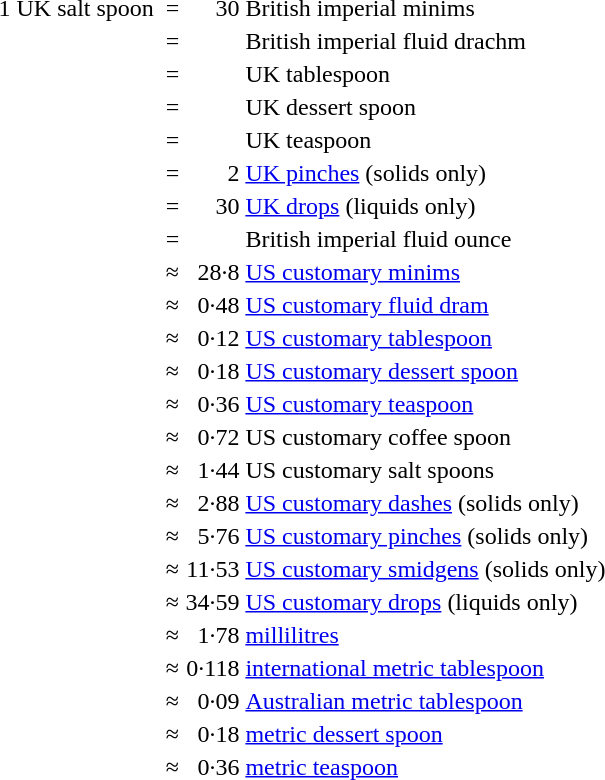<table>
<tr>
<td>1 UK salt spoon </td>
<td>=</td>
<td align=right>30</td>
<td>British imperial minims</td>
</tr>
<tr>
<td></td>
<td>=</td>
<td align=right></td>
<td>British imperial fluid drachm</td>
</tr>
<tr>
<td></td>
<td>=</td>
<td align=right></td>
<td>UK tablespoon</td>
</tr>
<tr>
<td></td>
<td>=</td>
<td align=right></td>
<td>UK dessert spoon</td>
</tr>
<tr>
<td></td>
<td>=</td>
<td align=right></td>
<td>UK teaspoon</td>
</tr>
<tr>
<td></td>
<td>=</td>
<td align=right>2</td>
<td><a href='#'>UK pinches</a> (solids only)</td>
</tr>
<tr>
<td></td>
<td>=</td>
<td align=right>30</td>
<td><a href='#'>UK drops</a> (liquids only)</td>
</tr>
<tr>
<td></td>
<td>=</td>
<td align=right></td>
<td>British imperial fluid ounce</td>
</tr>
<tr>
<td></td>
<td>≈</td>
<td align=right>28·8</td>
<td><a href='#'>US customary minims</a></td>
</tr>
<tr>
<td></td>
<td>≈</td>
<td align=right>0·48</td>
<td><a href='#'>US customary fluid dram</a></td>
</tr>
<tr>
<td></td>
<td>≈</td>
<td align=right>0·12</td>
<td><a href='#'>US customary tablespoon</a></td>
</tr>
<tr>
<td></td>
<td>≈</td>
<td align=right>0·18</td>
<td><a href='#'>US customary dessert spoon</a></td>
</tr>
<tr>
<td></td>
<td>≈</td>
<td align=right>0·36</td>
<td><a href='#'>US customary teaspoon</a></td>
</tr>
<tr>
<td></td>
<td>≈</td>
<td align=right>0·72</td>
<td>US customary coffee spoon</td>
</tr>
<tr>
<td></td>
<td>≈</td>
<td align=right>1·44</td>
<td>US customary salt spoons</td>
</tr>
<tr>
<td></td>
<td>≈</td>
<td align=right>2·88</td>
<td><a href='#'>US customary dashes</a> (solids only)</td>
</tr>
<tr>
<td></td>
<td>≈</td>
<td align=right>5·76</td>
<td><a href='#'>US customary pinches</a> (solids only)</td>
</tr>
<tr>
<td></td>
<td>≈</td>
<td align=right>11·53</td>
<td><a href='#'>US customary smidgens</a> (solids only)</td>
</tr>
<tr>
<td></td>
<td>≈</td>
<td align=right>34·59</td>
<td><a href='#'>US customary drops</a> (liquids only)</td>
</tr>
<tr>
<td></td>
<td>≈</td>
<td align=right>1·78</td>
<td><a href='#'>millilitres</a></td>
</tr>
<tr>
<td></td>
<td>≈</td>
<td align=right>0·118</td>
<td><a href='#'>international metric tablespoon</a></td>
</tr>
<tr>
<td></td>
<td>≈</td>
<td align=right>0·09</td>
<td><a href='#'>Australian metric tablespoon</a></td>
</tr>
<tr>
<td></td>
<td>≈</td>
<td align=right>0·18</td>
<td><a href='#'>metric dessert spoon</a></td>
</tr>
<tr>
<td></td>
<td>≈</td>
<td align=right>0·36</td>
<td><a href='#'>metric teaspoon</a></td>
</tr>
</table>
